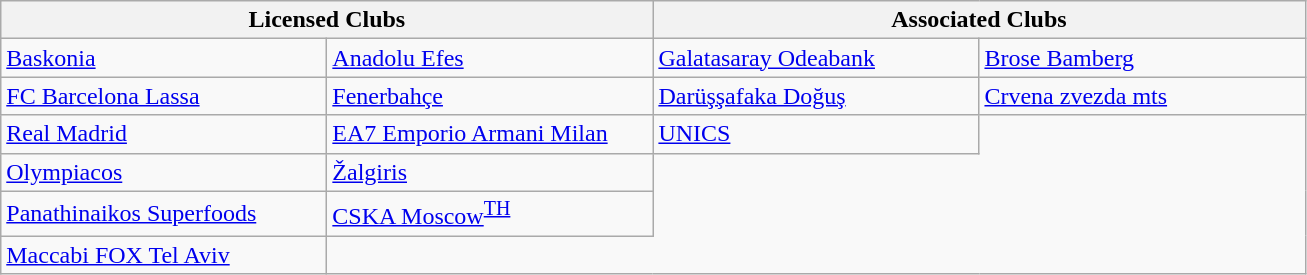<table class="wikitable" style="white-space: nowrap;">
<tr>
<th colspan=2>Licensed Clubs</th>
<th colspan=2>Associated Clubs</th>
</tr>
<tr>
<td width=210> <a href='#'>Baskonia</a> </td>
<td width=210> <a href='#'>Anadolu Efes</a> </td>
<td width=210> <a href='#'>Galatasaray Odeabank</a> </td>
<td width=210> <a href='#'>Brose Bamberg</a> </td>
</tr>
<tr>
<td width=210> <a href='#'>FC Barcelona Lassa</a> </td>
<td width=210> <a href='#'>Fenerbahçe</a> </td>
<td width=210> <a href='#'>Darüşşafaka Doğuş</a> </td>
<td width=210> <a href='#'>Crvena zvezda mts</a> </td>
</tr>
<tr>
<td width=210> <a href='#'>Real Madrid</a> </td>
<td width=210> <a href='#'>EA7 Emporio Armani Milan</a> </td>
<td width=210> <a href='#'>UNICS</a> </td>
</tr>
<tr>
<td width=210> <a href='#'>Olympiacos</a> </td>
<td width=210> <a href='#'>Žalgiris</a> </td>
</tr>
<tr>
<td width=210> <a href='#'>Panathinaikos Superfoods</a> </td>
<td width=210> <a href='#'>CSKA Moscow</a><sup><a href='#'>TH</a></sup> </td>
</tr>
<tr>
<td width=210> <a href='#'>Maccabi FOX Tel Aviv</a> </td>
</tr>
</table>
